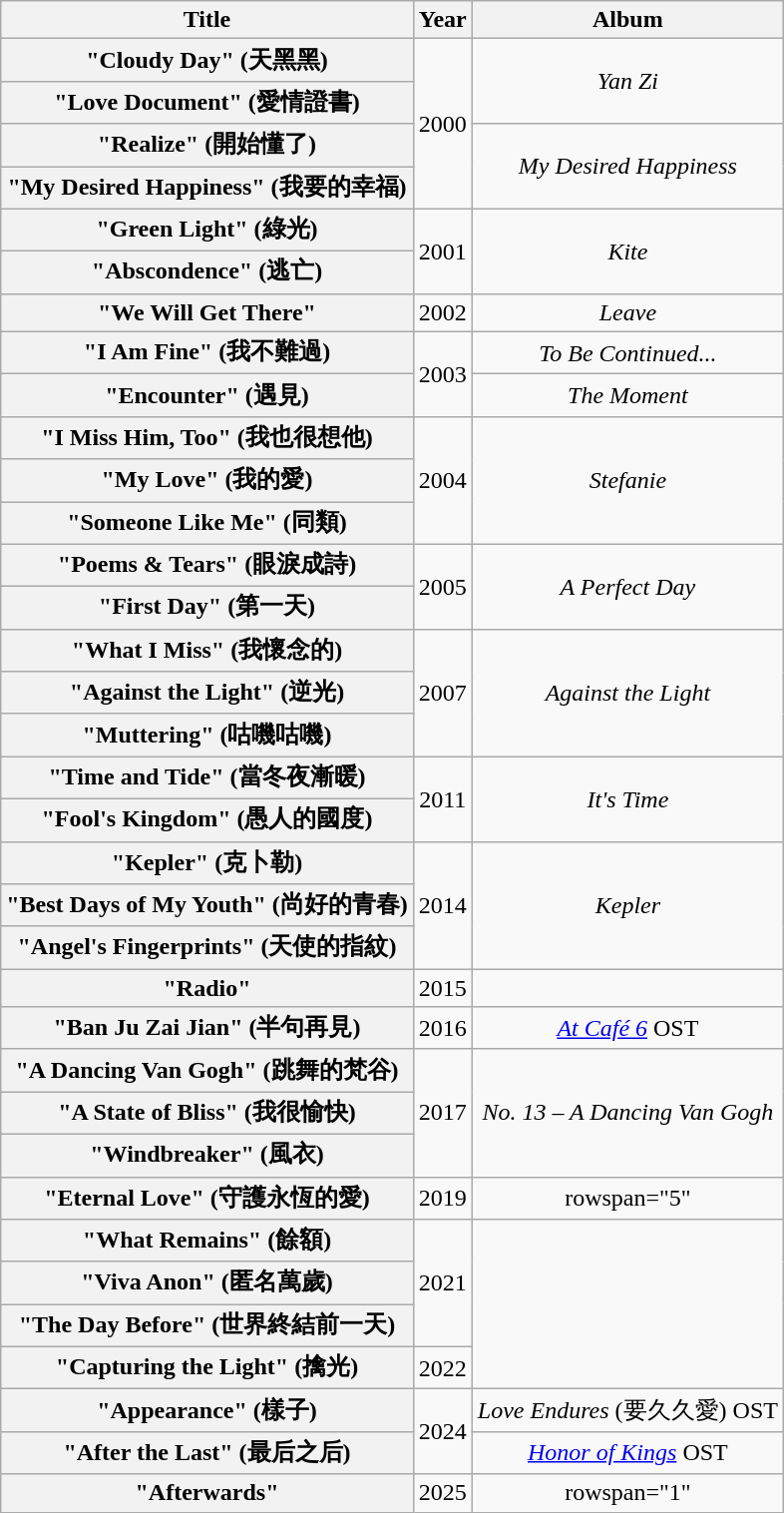<table class="wikitable plainrowheaders" style="text-align:center;">
<tr>
<th rowspan="1" scope="col">Title</th>
<th rowspan="1" scope="col">Year</th>
<th rowspan="1" scope="col">Album</th>
</tr>
<tr>
<th scope="row">"Cloudy Day" (天黑黑)</th>
<td rowspan="4">2000</td>
<td rowspan="2"><em>Yan Zi</em></td>
</tr>
<tr>
<th scope="row">"Love Document" (愛情證書)</th>
</tr>
<tr>
<th scope="row">"Realize" (開始懂了)</th>
<td rowspan="2"><em>My Desired Happiness</em></td>
</tr>
<tr>
<th scope="row">"My Desired Happiness" (我要的幸福)</th>
</tr>
<tr>
<th scope="row">"Green Light" (綠光)</th>
<td rowspan="2">2001</td>
<td rowspan="2"><em>Kite</em></td>
</tr>
<tr>
<th scope="row">"Abscondence" (逃亡)</th>
</tr>
<tr>
<th scope="row">"We Will Get There"</th>
<td>2002</td>
<td><em>Leave</em></td>
</tr>
<tr>
<th scope="row">"I Am Fine" (我不難過)</th>
<td rowspan="2">2003</td>
<td><em>To Be Continued...</em></td>
</tr>
<tr>
<th scope="row">"Encounter" (遇見)</th>
<td><em>The Moment</em></td>
</tr>
<tr>
<th scope="row">"I Miss Him, Too" (我也很想他)</th>
<td rowspan="3">2004</td>
<td rowspan="3"><em>Stefanie</em></td>
</tr>
<tr>
<th scope="row">"My Love" (我的愛)</th>
</tr>
<tr>
<th scope="row">"Someone Like Me" (同類)</th>
</tr>
<tr>
<th scope="row">"Poems & Tears" (眼淚成詩)</th>
<td rowspan="2">2005</td>
<td rowspan="2"><em>A Perfect Day</em></td>
</tr>
<tr>
<th scope="row">"First Day" (第一天)</th>
</tr>
<tr>
<th scope="row">"What I Miss" (我懷念的)</th>
<td rowspan="3">2007</td>
<td rowspan="3"><em>Against the Light</em></td>
</tr>
<tr>
<th scope="row">"Against the Light" (逆光)</th>
</tr>
<tr>
<th scope="row">"Muttering" (咕嘰咕嘰)</th>
</tr>
<tr>
<th scope="row">"Time and Tide" (當冬夜漸暖)</th>
<td rowspan="2">2011</td>
<td rowspan="2"><em>It's Time</em></td>
</tr>
<tr>
<th scope="row">"Fool's Kingdom" (愚人的國度)</th>
</tr>
<tr>
<th scope="row">"Kepler" (克卜勒)</th>
<td rowspan="3">2014</td>
<td rowspan="3"><em>Kepler</em></td>
</tr>
<tr>
<th scope="row">"Best Days of My Youth" (尚好的青春)</th>
</tr>
<tr>
<th scope="row">"Angel's Fingerprints" (天使的指紋)</th>
</tr>
<tr>
<th scope="row">"Radio"</th>
<td>2015</td>
<td></td>
</tr>
<tr>
<th scope="row">"Ban Ju Zai Jian" (半句再見)</th>
<td>2016</td>
<td><em><a href='#'>At Café 6</a></em> OST</td>
</tr>
<tr>
<th scope="row">"A Dancing Van Gogh" (跳舞的梵谷)</th>
<td rowspan="3">2017</td>
<td rowspan="3"><em>No. 13 – A Dancing Van Gogh</em></td>
</tr>
<tr>
<th scope="row">"A State of Bliss" (我很愉快)</th>
</tr>
<tr>
<th scope="row">"Windbreaker" (風衣)</th>
</tr>
<tr>
<th scope="row">"Eternal Love" (守護永恆的愛)</th>
<td>2019</td>
<td>rowspan="5" </td>
</tr>
<tr>
<th scope="row">"What Remains" (餘額)</th>
<td rowspan="3">2021</td>
</tr>
<tr>
<th scope="row">"Viva Anon" (匿名萬歲)</th>
</tr>
<tr>
<th scope="row">"The Day Before" (世界終結前一天)</th>
</tr>
<tr>
<th scope="row">"Capturing the Light" (擒光)</th>
<td rowspan="1">2022</td>
</tr>
<tr>
<th scope="row">"Appearance" (樣子)</th>
<td rowspan="2">2024</td>
<td><em>Love Endures</em> (要久久愛) OST</td>
</tr>
<tr>
<th scope="row">"After the Last" (最后之后)</th>
<td><em><a href='#'>Honor of Kings</a></em> OST</td>
</tr>
<tr>
<th scope="row">"Afterwards"</th>
<td rowspan="1">2025</td>
<td>rowspan="1" </td>
</tr>
</table>
